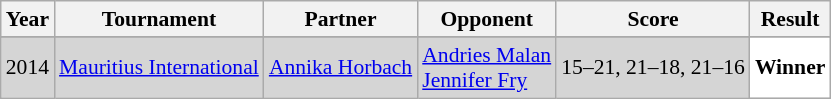<table class="sortable wikitable" style="font-size: 90%;">
<tr>
<th>Year</th>
<th>Tournament</th>
<th>Partner</th>
<th>Opponent</th>
<th>Score</th>
<th>Result</th>
</tr>
<tr>
</tr>
<tr style="background:#D5D5D5">
<td align="center">2014</td>
<td align="left"><a href='#'>Mauritius International</a></td>
<td align="left"> <a href='#'>Annika Horbach</a></td>
<td align="left"> <a href='#'>Andries Malan</a> <br>  <a href='#'>Jennifer Fry</a></td>
<td align="left">15–21, 21–18, 21–16</td>
<td style="text-align:left; background:white"> <strong>Winner</strong></td>
</tr>
</table>
